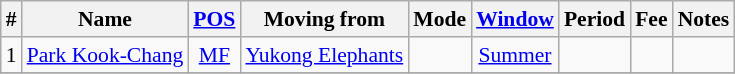<table class="wikitable sortable" style="text-align: center; font-size:90%;">
<tr>
<th>#</th>
<th>Name</th>
<th><a href='#'>POS</a></th>
<th>Moving from</th>
<th>Mode</th>
<th><a href='#'>Window</a></th>
<th>Period</th>
<th>Fee</th>
<th>Notes</th>
</tr>
<tr>
<td>1</td>
<td align=left> <a href='#'>Park Kook-Chang</a></td>
<td><a href='#'>MF</a></td>
<td align=left> <a href='#'>Yukong Elephants</a></td>
<td></td>
<td><a href='#'>Summer</a></td>
<td></td>
<td></td>
<td></td>
</tr>
<tr>
</tr>
</table>
